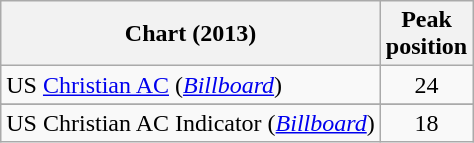<table class="wikitable sortable plainrowheaders" style="text-align:center">
<tr>
<th scope="col">Chart (2013)</th>
<th scope="col">Peak<br> position</th>
</tr>
<tr>
<td align="left">US <a href='#'>Christian AC</a> (<em><a href='#'>Billboard</a></em>)</td>
<td>24</td>
</tr>
<tr>
</tr>
<tr>
</tr>
<tr>
<td align="left">US Christian AC Indicator (<em><a href='#'>Billboard</a></em>)</td>
<td align="center">18</td>
</tr>
</table>
